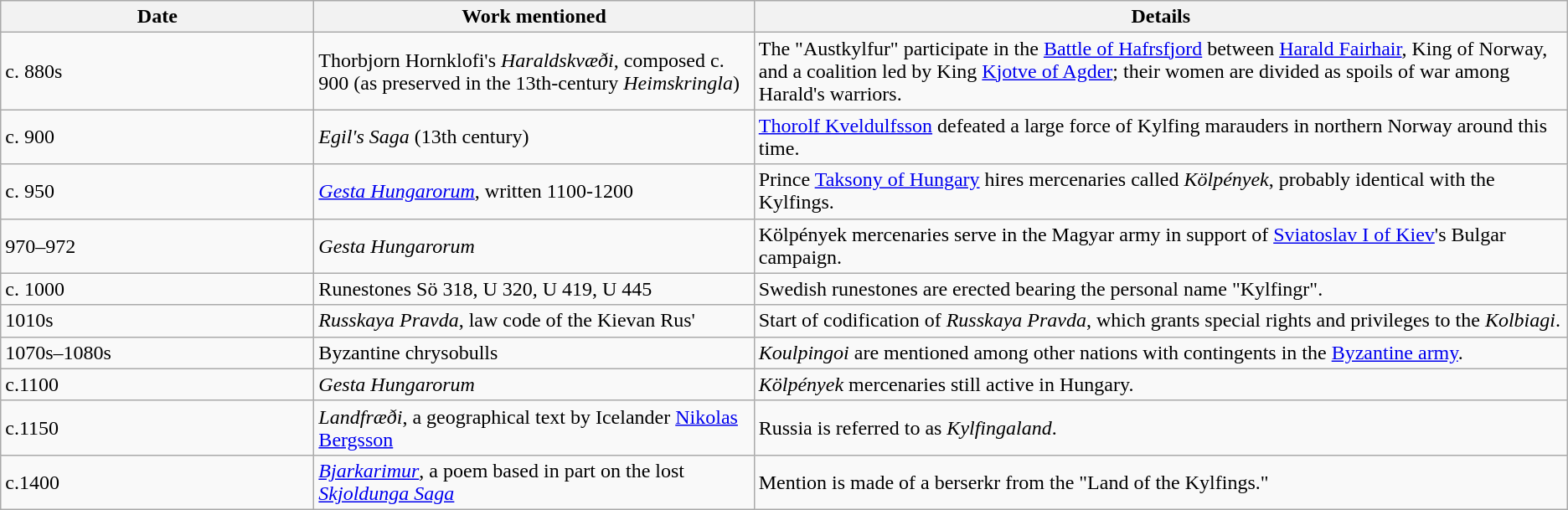<table class="wikitable sortable">
<tr>
<th width=20%>Date</th>
<th>Work mentioned</th>
<th>Details</th>
</tr>
<tr>
<td>c. 880s</td>
<td>Thorbjorn Hornklofi's <em>Haraldskvæði</em>, composed c. 900 (as preserved in the 13th-century <em>Heimskringla</em>)</td>
<td>The "Austkylfur" participate in the <a href='#'>Battle of Hafrsfjord</a> between <a href='#'>Harald Fairhair</a>, King of Norway, and a coalition led by King <a href='#'>Kjotve of Agder</a>; their women are divided as spoils of war among Harald's warriors.</td>
</tr>
<tr>
<td>c. 900</td>
<td><em>Egil's Saga</em> (13th century)</td>
<td><a href='#'>Thorolf Kveldulfsson</a> defeated a large force of Kylfing marauders in northern Norway around this time.</td>
</tr>
<tr>
<td>c. 950</td>
<td><em><a href='#'>Gesta Hungarorum</a></em>, written 1100-1200</td>
<td>Prince <a href='#'>Taksony of Hungary</a> hires mercenaries called <em>Kölpények</em>, probably identical with the Kylfings.</td>
</tr>
<tr>
<td>970–972</td>
<td><em>Gesta Hungarorum</em></td>
<td>Kölpények mercenaries serve in the Magyar army in support of <a href='#'>Sviatoslav I of Kiev</a>'s Bulgar campaign.</td>
</tr>
<tr>
<td>c. 1000</td>
<td>Runestones Sö 318, U 320, U 419, U 445</td>
<td>Swedish runestones are erected bearing the personal name "Kylfingr".</td>
</tr>
<tr>
<td>1010s</td>
<td><em>Russkaya Pravda</em>, law code of the Kievan Rus'</td>
<td>Start of codification of <em>Russkaya Pravda</em>, which grants special rights and privileges to the <em>Kolbiagi</em>.</td>
</tr>
<tr>
<td>1070s–1080s</td>
<td>Byzantine chrysobulls</td>
<td><em>Koulpingoi</em> are mentioned among other nations with contingents in the <a href='#'>Byzantine army</a>.</td>
</tr>
<tr>
<td>c.1100</td>
<td><em>Gesta Hungarorum</em></td>
<td><em>Kölpények</em> mercenaries still active in Hungary.</td>
</tr>
<tr>
<td>c.1150</td>
<td><em>Landfræði</em>, a geographical text by Icelander <a href='#'>Nikolas Bergsson</a></td>
<td>Russia is referred to as <em>Kylfingaland</em>.</td>
</tr>
<tr>
<td>c.1400</td>
<td><em><a href='#'>Bjarkarimur</a></em>, a poem based in part on the lost <em><a href='#'>Skjoldunga Saga</a></em></td>
<td>Mention is made of a berserkr from the "Land of the Kylfings."</td>
</tr>
</table>
